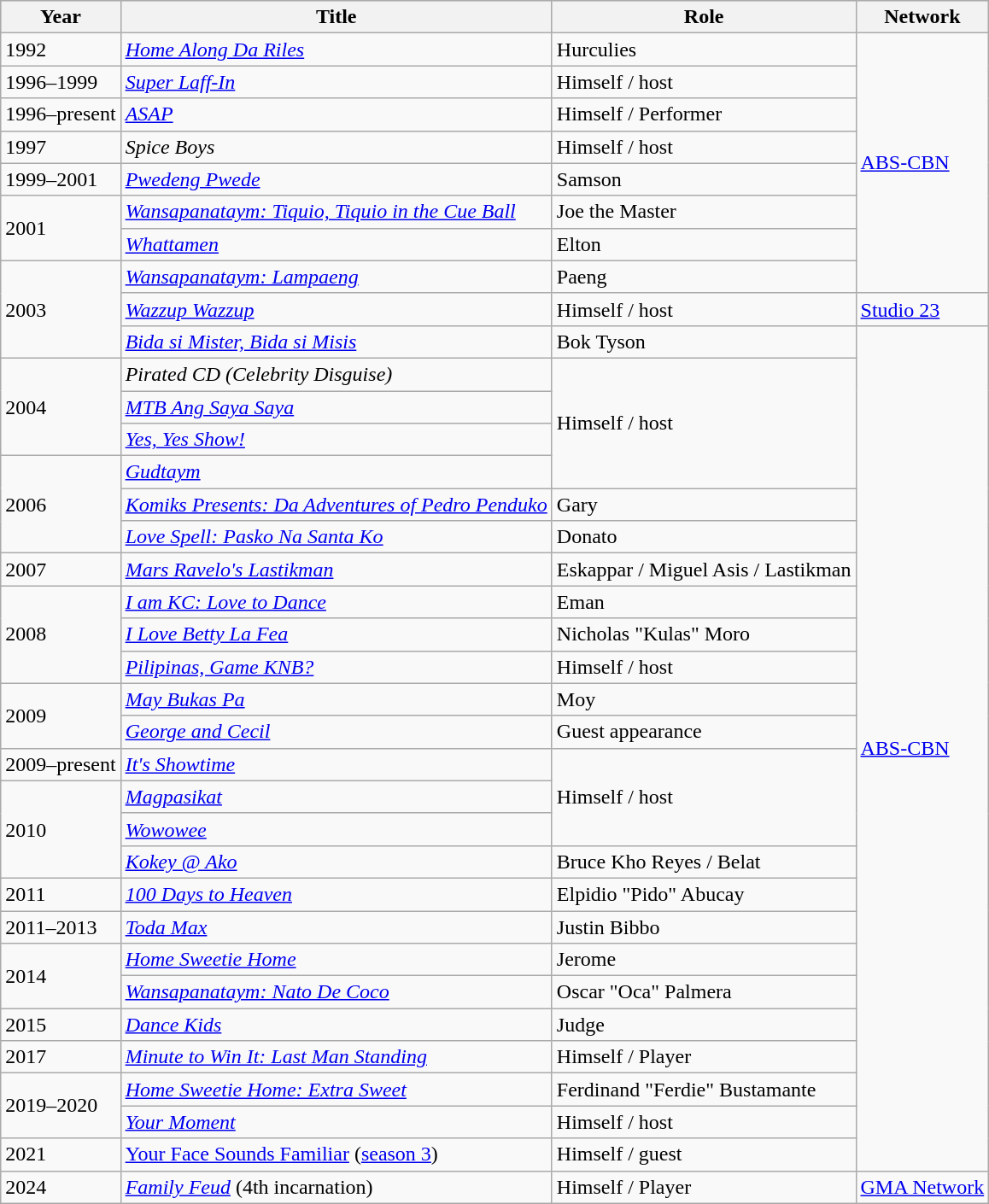<table class="wikitable sortable">
<tr style="background:#ccc; text-align:center;">
<th>Year</th>
<th>Title</th>
<th>Role</th>
<th>Network</th>
</tr>
<tr>
<td>1992</td>
<td><em><a href='#'>Home Along Da Riles</a></em></td>
<td>Hurculies</td>
<td rowspan="8"><a href='#'>ABS-CBN</a></td>
</tr>
<tr>
<td>1996–1999</td>
<td><em><a href='#'>Super Laff-In</a></em></td>
<td>Himself / host</td>
</tr>
<tr>
<td>1996–present</td>
<td><em><a href='#'>ASAP</a></em></td>
<td>Himself / Performer</td>
</tr>
<tr>
<td>1997</td>
<td><em>Spice Boys</em></td>
<td>Himself / host</td>
</tr>
<tr>
<td>1999–2001</td>
<td><em><a href='#'>Pwedeng Pwede</a></em></td>
<td>Samson</td>
</tr>
<tr>
<td rowspan="2">2001</td>
<td><em><a href='#'>Wansapanataym: Tiquio, Tiquio in the Cue Ball</a></em></td>
<td>Joe the Master</td>
</tr>
<tr>
<td><em><a href='#'>Whattamen</a></em></td>
<td>Elton</td>
</tr>
<tr>
<td rowspan="3">2003</td>
<td><a href='#'><em>Wansapanataym: Lampaeng</em></a></td>
<td>Paeng</td>
</tr>
<tr>
<td><em><a href='#'>Wazzup Wazzup</a></em></td>
<td>Himself / host</td>
<td><a href='#'>Studio 23</a></td>
</tr>
<tr>
<td><em><a href='#'>Bida si Mister, Bida si Misis</a></em></td>
<td>Bok Tyson</td>
<td rowspan="26"><a href='#'>ABS-CBN</a></td>
</tr>
<tr>
<td rowspan=3>2004</td>
<td><em>Pirated CD (Celebrity Disguise)</em></td>
<td rowspan="4">Himself / host</td>
</tr>
<tr>
<td><em><a href='#'>MTB Ang Saya Saya</a></em></td>
</tr>
<tr>
<td><em><a href='#'>Yes, Yes Show!</a></em></td>
</tr>
<tr>
<td rowspan=3>2006</td>
<td><em><a href='#'>Gudtaym</a></em></td>
</tr>
<tr>
<td><a href='#'><em>Komiks Presents: Da Adventures of Pedro Penduko</em></a></td>
<td>Gary</td>
</tr>
<tr>
<td><a href='#'><em>Love Spell: Pasko Na Santa Ko</em></a></td>
<td>Donato</td>
</tr>
<tr>
<td>2007</td>
<td><a href='#'><em>Mars Ravelo's Lastikman</em></a></td>
<td>Eskappar / Miguel Asis / Lastikman</td>
</tr>
<tr>
<td rowspan=3>2008</td>
<td><a href='#'><em>I am KC: Love to Dance</em></a></td>
<td>Eman</td>
</tr>
<tr>
<td><em><a href='#'>I Love Betty La Fea</a></em></td>
<td>Nicholas "Kulas" Moro</td>
</tr>
<tr>
<td><em><a href='#'>Pilipinas, Game KNB?</a></em></td>
<td>Himself / host</td>
</tr>
<tr>
<td rowspan=2>2009</td>
<td><em><a href='#'>May Bukas Pa</a></em></td>
<td>Moy</td>
</tr>
<tr>
<td><em><a href='#'>George and Cecil</a></em></td>
<td>Guest appearance</td>
</tr>
<tr>
<td>2009–present</td>
<td><em><a href='#'>It's Showtime</a></em></td>
<td rowspan="3">Himself / host</td>
</tr>
<tr>
<td rowspan=3>2010</td>
<td><em><a href='#'>Magpasikat</a></em></td>
</tr>
<tr>
<td><em><a href='#'>Wowowee</a></em></td>
</tr>
<tr>
<td><em><a href='#'>Kokey @ Ako</a></em></td>
<td>Bruce Kho Reyes / Belat</td>
</tr>
<tr>
<td>2011</td>
<td><em><a href='#'>100 Days to Heaven</a></em></td>
<td>Elpidio "Pido" Abucay</td>
</tr>
<tr>
<td>2011–2013</td>
<td><em><a href='#'>Toda Max</a></em></td>
<td>Justin Bibbo</td>
</tr>
<tr>
<td rowspan=2>2014</td>
<td><em><a href='#'>Home Sweetie Home</a></em></td>
<td>Jerome</td>
</tr>
<tr>
<td><a href='#'><em>Wansapanataym: Nato De Coco</em></a></td>
<td>Oscar "Oca" Palmera</td>
</tr>
<tr>
<td>2015</td>
<td><em><a href='#'>Dance Kids</a></em></td>
<td>Judge</td>
</tr>
<tr>
<td>2017</td>
<td><em><a href='#'>Minute to Win It: Last Man Standing</a></em></td>
<td>Himself / Player</td>
</tr>
<tr>
<td rowspan=2>2019–2020</td>
<td><em><a href='#'>Home Sweetie Home: Extra Sweet</a></em></td>
<td>Ferdinand "Ferdie" Bustamante</td>
</tr>
<tr>
<td><em><a href='#'>Your Moment</a></em></td>
<td>Himself / host</td>
</tr>
<tr>
<td>2021</td>
<td><a href='#'>Your Face Sounds Familiar</a> (<a href='#'>season 3</a>)</td>
<td>Himself / guest</td>
</tr>
<tr>
<td>2024</td>
<td><em><a href='#'>Family Feud</a></em> (4th incarnation)</td>
<td>Himself / Player</td>
<td><a href='#'>GMA Network</a></td>
</tr>
</table>
